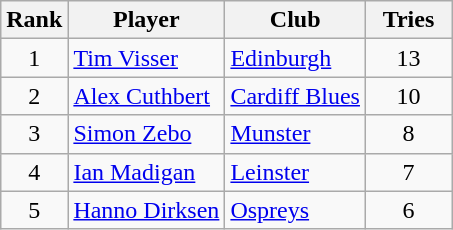<table class="wikitable">
<tr>
<th>Rank</th>
<th>Player</th>
<th>Club</th>
<th style="width:50px;">Tries</th>
</tr>
<tr>
<td style="text-align:center;">1</td>
<td> <a href='#'>Tim Visser</a></td>
<td> <a href='#'>Edinburgh</a></td>
<td style="text-align:center;">13</td>
</tr>
<tr>
<td style="text-align:center;">2</td>
<td> <a href='#'>Alex Cuthbert</a></td>
<td> <a href='#'>Cardiff Blues</a></td>
<td style="text-align:center;">10</td>
</tr>
<tr>
<td style="text-align:center;">3</td>
<td> <a href='#'>Simon Zebo</a></td>
<td> <a href='#'>Munster</a></td>
<td style="text-align:center;">8</td>
</tr>
<tr>
<td style="text-align:center;">4</td>
<td> <a href='#'>Ian Madigan</a></td>
<td> <a href='#'>Leinster</a></td>
<td style="text-align:center;">7</td>
</tr>
<tr>
<td style="text-align:center;">5</td>
<td> <a href='#'>Hanno Dirksen</a></td>
<td> <a href='#'>Ospreys</a></td>
<td style="text-align:center;">6</td>
</tr>
</table>
